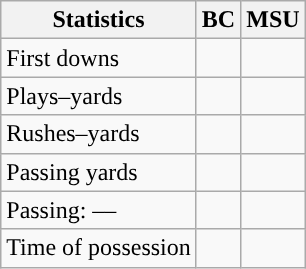<table class="wikitable" style="float:left">
<tr>
<th>Statistics</th>
<th>BC</th>
<th>MSU</th>
</tr>
<tr>
<td>First downs</td>
<td></td>
<td></td>
</tr>
<tr>
<td>Plays–yards</td>
<td></td>
<td></td>
</tr>
<tr>
<td>Rushes–yards</td>
<td></td>
<td></td>
</tr>
<tr>
<td>Passing yards</td>
<td></td>
<td></td>
</tr>
<tr>
<td>Passing: ––</td>
<td></td>
<td></td>
</tr>
<tr>
<td>Time of possession</td>
<td></td>
<td></td>
</tr>
</table>
